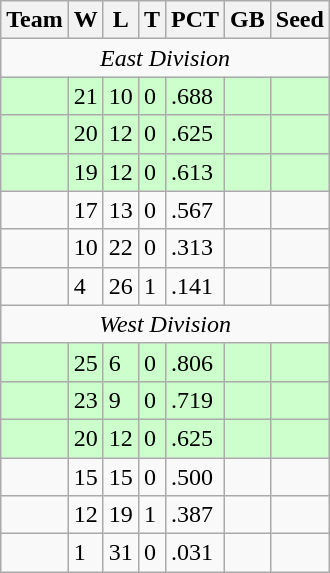<table class=wikitable>
<tr>
<th>Team</th>
<th>W</th>
<th>L</th>
<th>T</th>
<th>PCT</th>
<th>GB</th>
<th>Seed</th>
</tr>
<tr>
<td colspan=7 align=center><em>East Division</em></td>
</tr>
<tr bgcolor=#ccffcc>
<td></td>
<td>21</td>
<td>10</td>
<td>0</td>
<td>.688</td>
<td></td>
<td></td>
</tr>
<tr bgcolor=#ccffcc>
<td></td>
<td>20</td>
<td>12</td>
<td>0</td>
<td>.625</td>
<td></td>
<td></td>
</tr>
<tr bgcolor=#ccffcc>
<td></td>
<td>19</td>
<td>12</td>
<td>0</td>
<td>.613</td>
<td></td>
<td></td>
</tr>
<tr>
<td></td>
<td>17</td>
<td>13</td>
<td>0</td>
<td>.567</td>
<td></td>
<td></td>
</tr>
<tr>
<td></td>
<td>10</td>
<td>22</td>
<td>0</td>
<td>.313</td>
<td></td>
<td></td>
</tr>
<tr>
<td></td>
<td>4</td>
<td>26</td>
<td>1</td>
<td>.141</td>
<td></td>
<td></td>
</tr>
<tr>
<td colspan=7 align=center><em>West Division</em></td>
</tr>
<tr bgcolor=#ccffcc>
<td></td>
<td>25</td>
<td>6</td>
<td>0</td>
<td>.806</td>
<td></td>
<td></td>
</tr>
<tr bgcolor=#ccffcc>
<td></td>
<td>23</td>
<td>9</td>
<td>0</td>
<td>.719</td>
<td></td>
<td></td>
</tr>
<tr bgcolor=#ccffcc>
<td></td>
<td>20</td>
<td>12</td>
<td>0</td>
<td>.625</td>
<td></td>
<td></td>
</tr>
<tr>
<td></td>
<td>15</td>
<td>15</td>
<td>0</td>
<td>.500</td>
<td></td>
<td></td>
</tr>
<tr>
<td></td>
<td>12</td>
<td>19</td>
<td>1</td>
<td>.387</td>
<td></td>
<td></td>
</tr>
<tr>
<td></td>
<td>1</td>
<td>31</td>
<td>0</td>
<td>.031</td>
<td></td>
<td></td>
</tr>
</table>
